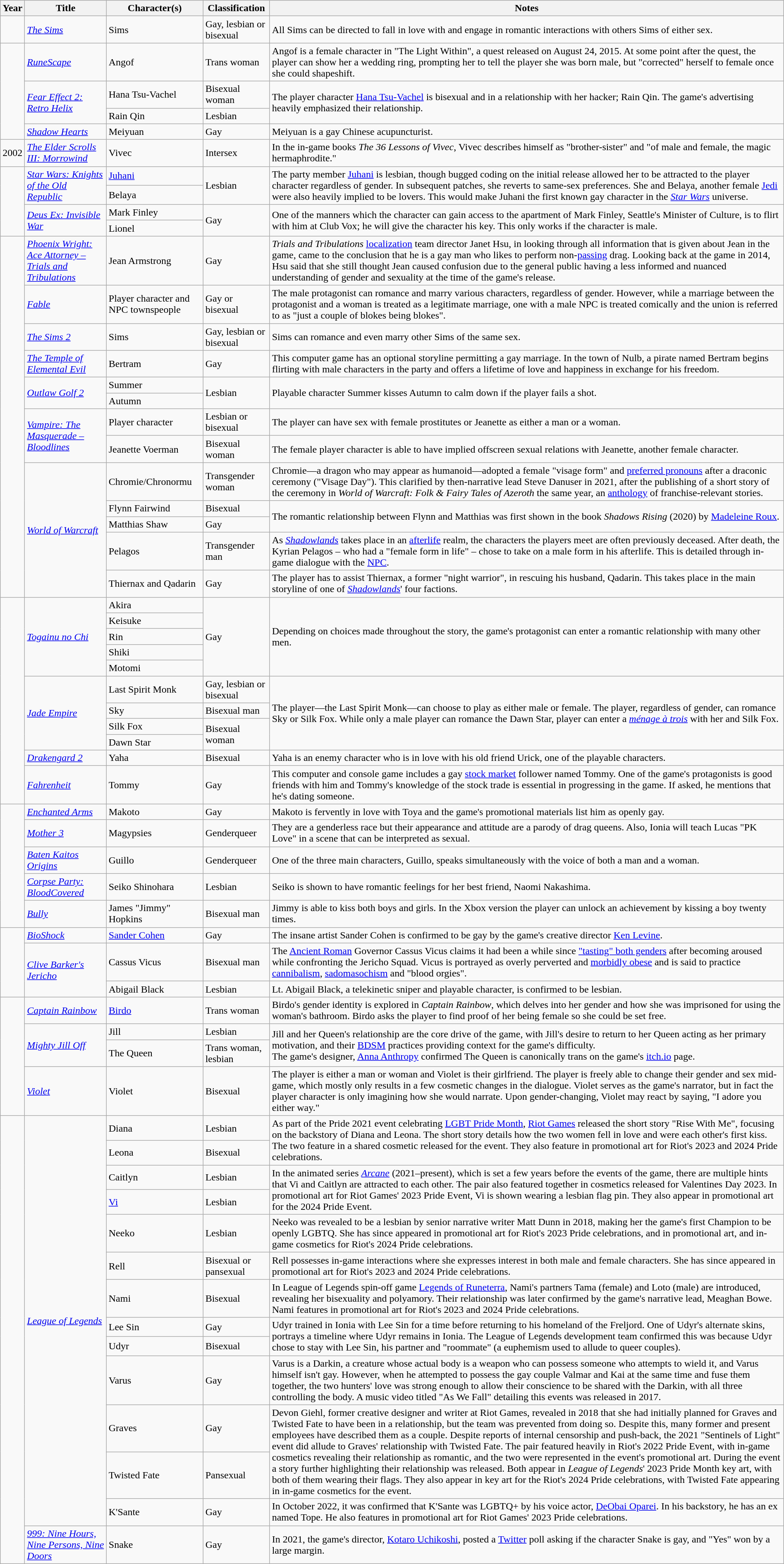<table class="wikitable sortable" style="width: 100%">
<tr>
<th>Year</th>
<th>Title</th>
<th>Character(s)</th>
<th>Classification</th>
<th>Notes</th>
</tr>
<tr>
<td></td>
<td><em><a href='#'>The Sims</a></em></td>
<td>Sims</td>
<td>Gay, lesbian or bisexual</td>
<td>All Sims can be directed to fall in love with and engage in romantic interactions with others Sims of either sex.</td>
</tr>
<tr>
<td rowspan="4"></td>
<td><em><a href='#'>RuneScape</a></em></td>
<td>Angof</td>
<td>Trans woman</td>
<td>Angof is a female character in "The Light Within", a quest released on August 24, 2015. At some point after the quest, the player can show her a wedding ring, prompting her to tell the player she was born male, but "corrected" herself to female once she could shapeshift.</td>
</tr>
<tr>
<td rowspan="2"><em><a href='#'>Fear Effect 2: Retro Helix</a></em></td>
<td>Hana Tsu-Vachel</td>
<td>Bisexual woman</td>
<td rowspan="2">The player character <a href='#'>Hana Tsu-Vachel</a> is bisexual and in a relationship with her hacker; Rain Qin. The game's advertising heavily emphasized their relationship.</td>
</tr>
<tr>
<td>Rain Qin</td>
<td>Lesbian</td>
</tr>
<tr>
<td><em><a href='#'>Shadow Hearts</a></em></td>
<td>Meiyuan</td>
<td>Gay</td>
<td>Meiyuan is a gay Chinese acupuncturist.</td>
</tr>
<tr>
<td>2002</td>
<td><em><a href='#'>The Elder Scrolls III: Morrowind</a></em></td>
<td>Vivec</td>
<td>Intersex</td>
<td>In the in-game books <em>The 36 Lessons of Vivec</em>, Vivec describes himself as "brother-sister" and "of male and female, the magic hermaphrodite."</td>
</tr>
<tr>
<td rowspan="4"></td>
<td rowspan="2"><em><a href='#'>Star Wars: Knights of the Old Republic</a></em></td>
<td><a href='#'>Juhani</a></td>
<td rowspan="2">Lesbian</td>
<td rowspan="2">The party member <a href='#'>Juhani</a> is lesbian, though bugged coding on the initial release allowed her to be attracted to the player character regardless of gender. In subsequent patches, she reverts to same-sex preferences. She and Belaya, another female <a href='#'>Jedi</a> were also heavily implied to be lovers. This would make Juhani the first known gay character in the <em><a href='#'>Star Wars</a></em> universe.</td>
</tr>
<tr>
<td>Belaya</td>
</tr>
<tr>
<td rowspan="2"><em><a href='#'>Deus Ex: Invisible War</a></em></td>
<td>Mark Finley</td>
<td rowspan="2">Gay</td>
<td rowspan="2">One of the manners which the character can gain access to the apartment of Mark Finley, Seattle's Minister of Culture, is to flirt with him at Club Vox; he will give the character his key. This only works if the character is male.</td>
</tr>
<tr>
<td>Lionel</td>
</tr>
<tr>
<td rowspan="13"></td>
<td><em><a href='#'>Phoenix Wright: Ace Attorney – Trials and Tribulations</a></em></td>
<td>Jean Armstrong</td>
<td>Gay</td>
<td><em>Trials and Tribulations</em> <a href='#'>localization</a> team director Janet Hsu, in looking through all information that is given about Jean in the game, came to the conclusion that he is a gay man who likes to perform non-<a href='#'>passing</a> drag. Looking back at the game in 2014, Hsu said that she still thought Jean caused confusion due to the general public having a less informed and nuanced understanding of gender and sexuality at the time of the game's release.</td>
</tr>
<tr>
<td><em><a href='#'>Fable</a></em></td>
<td>Player character and NPC townspeople</td>
<td>Gay or bisexual</td>
<td>The male protagonist can romance and marry various characters, regardless of gender. However, while a marriage between the protagonist and a woman is treated as a legitimate marriage, one with a male NPC is treated comically and the union is referred to as "just a couple of blokes being blokes".</td>
</tr>
<tr>
<td><em><a href='#'>The Sims 2</a></em></td>
<td>Sims</td>
<td>Gay, lesbian or bisexual</td>
<td>Sims can romance and even marry other Sims of the same sex.</td>
</tr>
<tr>
<td><em><a href='#'>The Temple of Elemental Evil</a></em></td>
<td>Bertram</td>
<td>Gay</td>
<td>This computer game has an optional storyline permitting a gay marriage. In the town of Nulb, a pirate named Bertram begins flirting with male characters in the party and offers a lifetime of love and happiness in exchange for his freedom.</td>
</tr>
<tr>
<td rowspan="2"><em><a href='#'>Outlaw Golf 2</a></em></td>
<td>Summer</td>
<td rowspan="2">Lesbian</td>
<td rowspan="2">Playable character Summer kisses Autumn to calm down if the player fails a shot.</td>
</tr>
<tr>
<td>Autumn</td>
</tr>
<tr>
<td rowspan="2"><em><a href='#'>Vampire: The Masquerade – Bloodlines</a></em></td>
<td>Player character</td>
<td>Lesbian or bisexual</td>
<td>The player can have sex with female prostitutes or Jeanette as either a man or a woman.</td>
</tr>
<tr>
<td>Jeanette Voerman</td>
<td>Bisexual woman</td>
<td>The female player character is able to have implied offscreen sexual relations with Jeanette, another female character.</td>
</tr>
<tr>
<td rowspan="5"><em><a href='#'>World of Warcraft</a></em></td>
<td>Chromie/Chronormu</td>
<td>Transgender woman</td>
<td>Chromie—a dragon who may appear as humanoid—adopted a female "visage form" and <a href='#'>preferred pronouns</a> after a draconic ceremony ("Visage Day"). This clarified by then-narrative lead Steve Danuser in 2021, after the publishing of a short story of the ceremony in <em>World of Warcraft: Folk & Fairy Tales of Azeroth</em> the same year, an <a href='#'>anthology</a> of franchise-relevant stories.</td>
</tr>
<tr>
<td>Flynn Fairwind</td>
<td>Bisexual</td>
<td rowspan="2">The romantic relationship between Flynn and Matthias was first shown in the book <em>Shadows Rising</em> (2020) by <a href='#'>Madeleine Roux</a>.</td>
</tr>
<tr>
<td>Matthias Shaw</td>
<td>Gay</td>
</tr>
<tr>
<td>Pelagos</td>
<td>Transgender man</td>
<td>As <em><a href='#'>Shadowlands</a></em> takes place in an <a href='#'>afterlife</a> realm, the characters the players meet are often previously deceased. After death, the Kyrian Pelagos – who had a "female form in life" – chose to take on a male form in his afterlife. This is detailed through in-game dialogue with the <a href='#'>NPC</a>.</td>
</tr>
<tr>
<td>Thiernax and Qadarin</td>
<td>Gay</td>
<td>The player has to assist Thiernax, a former "night warrior", in rescuing his husband, Qadarin. This takes place in the main storyline of one of <em><a href='#'>Shadowlands</a></em>' four factions.</td>
</tr>
<tr>
<td rowspan="11"></td>
<td rowspan="5"><em><a href='#'>Togainu no Chi</a></em></td>
<td>Akira</td>
<td rowspan="5">Gay</td>
<td rowspan="5">Depending on choices made throughout the story, the game's protagonist can enter a romantic relationship with many other men.</td>
</tr>
<tr>
<td>Keisuke</td>
</tr>
<tr>
<td>Rin</td>
</tr>
<tr>
<td>Shiki</td>
</tr>
<tr>
<td>Motomi</td>
</tr>
<tr>
<td rowspan="4"><em><a href='#'>Jade Empire</a></em></td>
<td>Last Spirit Monk</td>
<td>Gay, lesbian or bisexual</td>
<td rowspan="4">The player—the Last Spirit Monk—can choose to play as either male or female. The player, regardless of gender, can romance Sky or Silk Fox. While only a male player can romance the Dawn Star, player can enter a <em><a href='#'>ménage à trois</a></em> with her and Silk Fox.</td>
</tr>
<tr>
<td>Sky</td>
<td>Bisexual man</td>
</tr>
<tr>
<td>Silk Fox</td>
<td rowspan="2">Bisexual woman</td>
</tr>
<tr>
<td>Dawn Star</td>
</tr>
<tr>
<td><em><a href='#'>Drakengard 2</a></em></td>
<td>Yaha</td>
<td>Bisexual</td>
<td>Yaha is an enemy character who is in love with his old friend Urick, one of the playable characters.</td>
</tr>
<tr>
<td><em><a href='#'>Fahrenheit</a></em></td>
<td>Tommy</td>
<td>Gay</td>
<td>This computer and console game includes a gay <a href='#'>stock market</a> follower named Tommy. One of the game's protagonists is good friends with him and Tommy's knowledge of the stock trade is essential in progressing in the game. If asked, he mentions that he's dating someone.</td>
</tr>
<tr>
<td rowspan="5"></td>
<td><em><a href='#'>Enchanted Arms</a></em></td>
<td>Makoto</td>
<td>Gay</td>
<td>Makoto is fervently in love with Toya and the game's promotional materials list him as openly gay.</td>
</tr>
<tr>
<td><em><a href='#'>Mother 3</a></em></td>
<td>Magypsies</td>
<td>Genderqueer</td>
<td>They are a genderless race but their appearance and attitude are a parody of drag queens. Also, Ionia will teach Lucas "PK Love" in a scene that can be interpreted as sexual.</td>
</tr>
<tr>
<td><em><a href='#'>Baten Kaitos Origins</a></em></td>
<td>Guillo</td>
<td>Genderqueer</td>
<td>One of the three main characters, Guillo, speaks simultaneously with the voice of both a man and a woman.</td>
</tr>
<tr>
<td><a href='#'><em>Corpse Party: BloodCovered</em></a></td>
<td>Seiko Shinohara</td>
<td>Lesbian</td>
<td>Seiko is shown to have romantic feelings for her best friend, Naomi Nakashima.</td>
</tr>
<tr>
<td><em><a href='#'>Bully</a></em></td>
<td>James "Jimmy" Hopkins</td>
<td>Bisexual man</td>
<td>Jimmy is able to kiss both boys and girls. In the Xbox version the player can unlock an achievement by kissing a boy twenty times.</td>
</tr>
<tr>
<td rowspan="3"></td>
<td><em><a href='#'>BioShock</a></em></td>
<td><a href='#'>Sander Cohen</a></td>
<td>Gay</td>
<td>The insane artist Sander Cohen is confirmed to be gay by the game's creative director <a href='#'>Ken Levine</a>.</td>
</tr>
<tr>
<td rowspan="2"><em><a href='#'>Clive Barker's Jericho</a></em></td>
<td>Cassus Vicus</td>
<td>Bisexual man</td>
<td>The <a href='#'>Ancient Roman</a> Governor Cassus Vicus claims it had been a while since <a href='#'>"tasting" both genders</a> after becoming aroused while confronting the Jericho Squad. Vicus is portrayed as overly perverted and <a href='#'>morbidly obese</a> and is said to practice <a href='#'>cannibalism</a>, <a href='#'>sadomasochism</a> and "blood orgies".</td>
</tr>
<tr>
<td>Abigail Black</td>
<td>Lesbian</td>
<td>Lt. Abigail Black, a telekinetic sniper and playable character, is confirmed to be lesbian.</td>
</tr>
<tr>
<td rowspan="4"></td>
<td><em><a href='#'>Captain Rainbow</a></em></td>
<td><a href='#'>Birdo</a></td>
<td>Trans woman</td>
<td>Birdo's gender identity is explored in <em>Captain Rainbow</em>, which delves into her gender and how she was imprisoned for using the woman's bathroom. Birdo asks the player to find proof of her being female so she could be set free.</td>
</tr>
<tr>
<td rowspan="2"><em><a href='#'>Mighty Jill Off</a></em></td>
<td>Jill</td>
<td>Lesbian</td>
<td rowspan="2">Jill and her Queen's relationship are the core drive of the game, with Jill's desire to return to her Queen acting as her primary motivation, and their <a href='#'>BDSM</a> practices providing context for the game's difficulty.<br>The game's designer, <a href='#'>Anna Anthropy</a> confirmed The Queen is canonically trans on the game's <a href='#'>itch.io</a> page.</td>
</tr>
<tr>
<td>The Queen</td>
<td>Trans woman, lesbian</td>
</tr>
<tr>
<td><em><a href='#'>Violet</a></em></td>
<td>Violet</td>
<td>Bisexual</td>
<td>The player is either a man or woman and Violet is their girlfriend. The player is freely able to change their gender and sex mid-game, which mostly only results in a few cosmetic changes in the dialogue. Violet serves as the game's narrator, but in fact the player character is only imagining how she would narrate. Upon gender-changing, Violet may react by saying, "I adore you either way."</td>
</tr>
<tr>
<td rowspan="14"></td>
<td rowspan="13"><em><a href='#'>League of Legends</a></em></td>
<td>Diana</td>
<td>Lesbian</td>
<td rowspan="2">As part of the Pride 2021 event celebrating <a href='#'>LGBT Pride Month</a>, <a href='#'>Riot Games</a> released the short story "Rise With Me", focusing on the backstory of Diana and Leona. The short story details how the two women fell in love and were each other's first kiss. The two feature in a shared cosmetic released for the event. They also feature in promotional art for Riot's 2023 and 2024 Pride celebrations.</td>
</tr>
<tr>
<td>Leona</td>
<td>Bisexual</td>
</tr>
<tr>
<td>Caitlyn</td>
<td>Lesbian</td>
<td rowspan="2">In the animated series <em><a href='#'>Arcane</a></em> (2021–present), which is set a few years before the events of the game, there are multiple hints that Vi and Caitlyn are attracted to each other. The pair also featured together in cosmetics released for Valentines Day 2023. In promotional art for Riot Games' 2023 Pride Event, Vi is shown wearing a lesbian flag pin. They also appear in promotional art for the 2024 Pride Event.</td>
</tr>
<tr>
<td><a href='#'>Vi</a></td>
<td>Lesbian</td>
</tr>
<tr>
<td>Neeko</td>
<td>Lesbian</td>
<td>Neeko was revealed to be a lesbian by senior narrative writer Matt Dunn in 2018, making her the game's first Champion to be openly LGBTQ. She has since appeared in promotional art for Riot's 2023 Pride celebrations, and in promotional art, and in-game cosmetics for Riot's 2024 Pride celebrations.</td>
</tr>
<tr>
<td>Rell</td>
<td>Bisexual or pansexual</td>
<td>Rell possesses in-game interactions where she expresses interest in both male and female characters. She has since appeared in promotional art for Riot's 2023 and 2024 Pride celebrations.</td>
</tr>
<tr>
<td>Nami</td>
<td>Bisexual</td>
<td>In League of Legends spin-off game <a href='#'>Legends of Runeterra</a>, Nami's partners Tama (female) and Loto (male) are introduced, revealing her bisexuality and polyamory. Their relationship was later confirmed by the game's narrative lead, Meaghan Bowe. Nami features in promotional art for Riot's 2023 and 2024 Pride celebrations.</td>
</tr>
<tr>
<td>Lee Sin</td>
<td>Gay</td>
<td rowspan="2">Udyr trained in Ionia with Lee Sin for a time before returning to his homeland of the Freljord. One of Udyr's alternate skins, portrays a timeline where Udyr remains in Ionia. The League of Legends development team confirmed this was because Udyr chose to stay with Lee Sin, his partner and "roommate" (a euphemism used to allude to queer couples).</td>
</tr>
<tr>
<td>Udyr</td>
<td>Bisexual</td>
</tr>
<tr>
<td>Varus</td>
<td>Gay</td>
<td>Varus is a Darkin, a creature whose actual body is a weapon who can possess someone who attempts to wield it, and Varus himself isn't gay. However, when he attempted to possess the gay couple Valmar and Kai at the same time and fuse them together, the two hunters' love was strong enough to allow their conscience to be shared with the Darkin, with all three controlling the body. A music video titled "As We Fall" detailing this events was released in 2017.</td>
</tr>
<tr>
<td>Graves</td>
<td>Gay</td>
<td rowspan="2">Devon Giehl, former creative designer and writer at Riot Games, revealed in 2018 that she had initially planned for Graves and Twisted Fate to have been in a relationship, but the team was prevented from doing so. Despite this, many former and present employees have described them as a couple. Despite reports of internal censorship and push-back, the 2021 "Sentinels of Light" event did allude to Graves' relationship with Twisted Fate. The pair featured heavily in Riot's 2022 Pride Event, with in-game cosmetics revealing their relationship as romantic, and the two were represented in the event's promotional art. During the event a story further highlighting their relationship was released. Both appear in <em>League of Legends</em>' 2023 Pride Month key art, with both of them wearing their flags. They also appear in key art for the Riot's 2024 Pride celebrations, with Twisted Fate appearing in in-game cosmetics for the event.</td>
</tr>
<tr>
<td>Twisted Fate</td>
<td>Pansexual</td>
</tr>
<tr>
<td>K'Sante</td>
<td>Gay</td>
<td>In October 2022, it was confirmed that K'Sante was LGBTQ+ by his voice actor, <a href='#'>DeObai Oparei</a>. In his backstory, he has an ex named Tope. He also features in promotional art for Riot Games' 2023 Pride celebrations.</td>
</tr>
<tr>
<td><em><a href='#'>999: Nine Hours, Nine Persons, Nine Doors</a></em></td>
<td>Snake</td>
<td>Gay</td>
<td>In 2021, the game's director, <a href='#'>Kotaro Uchikoshi</a>, posted a <a href='#'>Twitter</a> poll asking if the character Snake is gay, and "Yes" won by a large margin.</td>
</tr>
</table>
